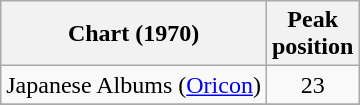<table class="wikitable sortable plainrowheaders" style="text-align:center;">
<tr>
<th scope="col">Chart (1970)</th>
<th scope="col">Peak<br> position</th>
</tr>
<tr>
<td align="left">Japanese Albums (<a href='#'>Oricon</a>)</td>
<td>23</td>
</tr>
<tr>
</tr>
</table>
